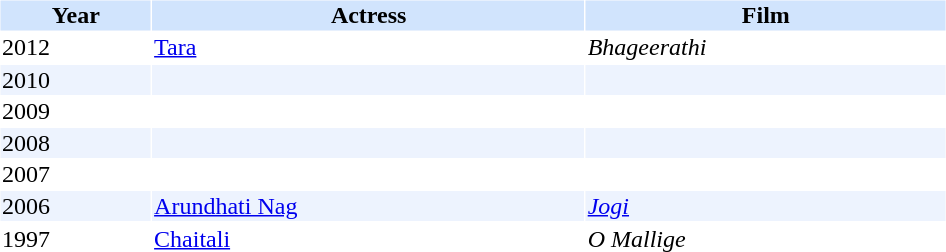<table cellspacing="1" cellpadding="1" border="0" width="50%">
<tr bgcolor="#d1e4fd">
<th>Year</th>
<th>Actress</th>
<th>Film</th>
</tr>
<tr>
<td>2012</td>
<td><a href='#'>Tara</a></td>
<td><em>Bhageerathi</em></td>
</tr>
<tr>
</tr>
<tr bgcolor=#edf3fe>
<td>2010</td>
<td></td>
<td></td>
</tr>
<tr>
<td>2009</td>
<td></td>
<td></td>
</tr>
<tr bgcolor=#edf3fe>
<td>2008</td>
<td></td>
<td></td>
</tr>
<tr>
<td>2007</td>
<td></td>
<td></td>
</tr>
<tr bgcolor=#edf3fe>
<td>2006</td>
<td><a href='#'>Arundhati Nag</a></td>
<td><em><a href='#'>Jogi</a></em></td>
</tr>
<tr>
</tr>
<tr>
<td>1997</td>
<td><a href='#'>Chaitali</a></td>
<td><em>O Mallige</em></td>
</tr>
<tr>
</tr>
</table>
